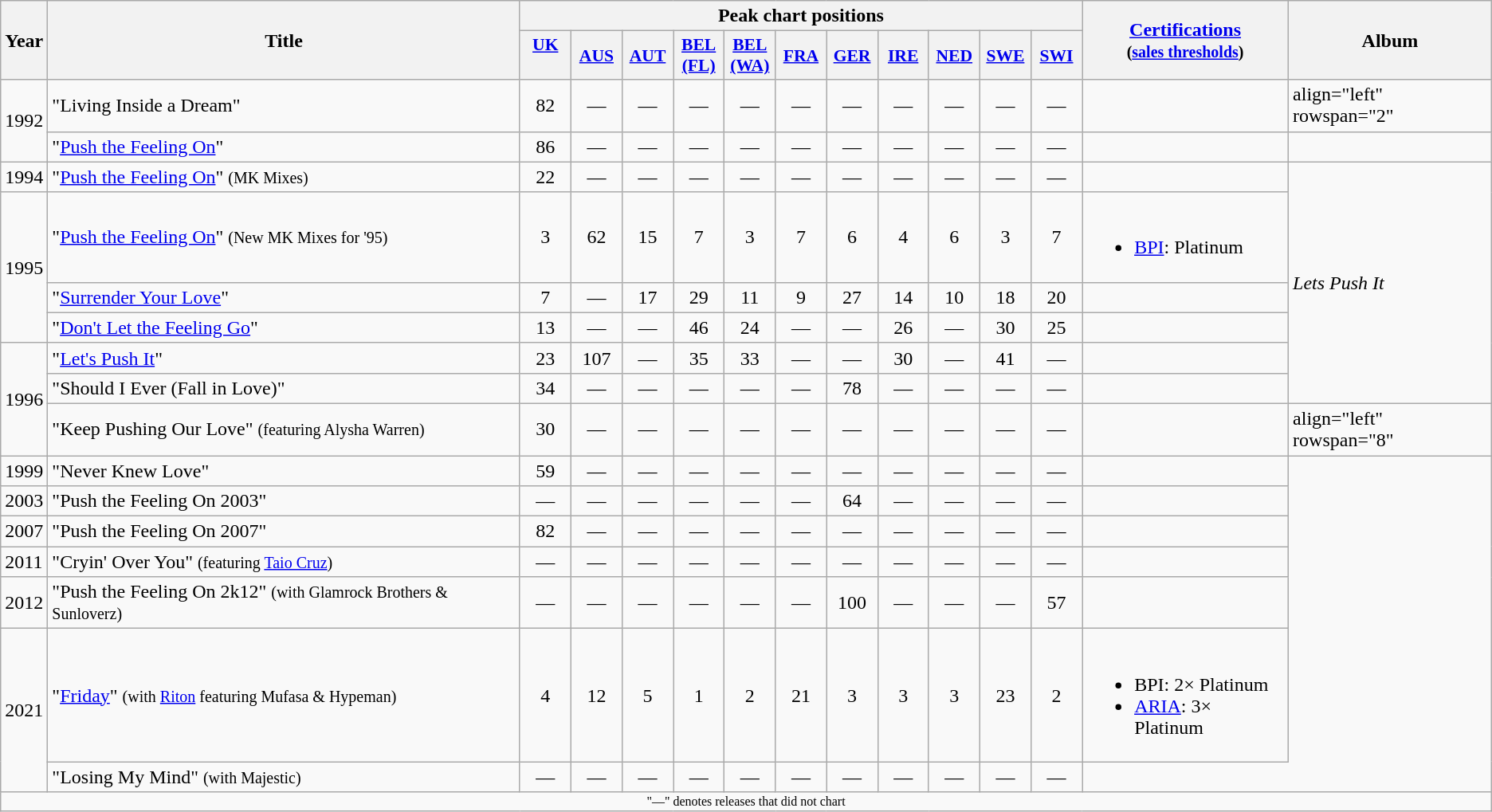<table class="wikitable" style="text-align:left;">
<tr>
<th rowspan="2">Year</th>
<th rowspan="2">Title</th>
<th colspan="11">Peak chart positions</th>
<th rowspan="2"><a href='#'>Certifications</a><br><small>(<a href='#'>sales thresholds</a>)</small></th>
<th rowspan="2">Album</th>
</tr>
<tr>
<th scope="col" style="width:2.5em;font-size:90%;"><a href='#'>UK</a><br><br></th>
<th scope="col" style="width:2.5em;font-size:90%;"><a href='#'>AUS</a><br></th>
<th scope="col" style="width:2.5em;font-size:90%;"><a href='#'>AUT</a><br></th>
<th scope="col" style="width:2.5em;font-size:90%;"><a href='#'>BEL<br>(FL)</a><br></th>
<th scope="col" style="width:2.5em;font-size:90%;"><a href='#'>BEL<br>(WA)</a><br></th>
<th scope="col" style="width:2.5em;font-size:90%;"><a href='#'>FRA</a><br></th>
<th scope="col" style="width:2.5em;font-size:90%;"><a href='#'>GER</a><br></th>
<th scope="col" style="width:2.5em;font-size:90%;"><a href='#'>IRE</a><br></th>
<th scope="col" style="width:2.5em;font-size:90%;"><a href='#'>NED</a><br></th>
<th scope="col" style="width:2.5em;font-size:90%;"><a href='#'>SWE</a><br></th>
<th scope="col" style="width:2.5em;font-size:90%;"><a href='#'>SWI</a><br></th>
</tr>
<tr>
<td rowspan=2>1992</td>
<td>"Living Inside a Dream"</td>
<td align="center">82</td>
<td align="center">—</td>
<td align="center">—</td>
<td align="center">—</td>
<td align="center">—</td>
<td align="center">—</td>
<td align="center">—</td>
<td align="center">—</td>
<td align="center">—</td>
<td align="center">—</td>
<td align="center">—</td>
<td></td>
<td>align="left" rowspan="2" </td>
</tr>
<tr>
<td>"<a href='#'>Push the Feeling On</a>"</td>
<td align="center">86</td>
<td align="center">—</td>
<td align="center">—</td>
<td align="center">—</td>
<td align="center">—</td>
<td align="center">—</td>
<td align="center">—</td>
<td align="center">—</td>
<td align="center">—</td>
<td align="center">—</td>
<td align="center">—</td>
<td></td>
</tr>
<tr>
<td>1994</td>
<td>"<a href='#'>Push the Feeling On</a>" <small>(MK Mixes)</small></td>
<td align="center">22</td>
<td align="center">—</td>
<td align="center">—</td>
<td align="center">—</td>
<td align="center">—</td>
<td align="center">—</td>
<td align="center">—</td>
<td align="center">—</td>
<td align="center">—</td>
<td align="center">—</td>
<td align="center">—</td>
<td></td>
<td align="left" rowspan="6"><em>Lets Push It</em></td>
</tr>
<tr>
<td rowspan=3>1995</td>
<td>"<a href='#'>Push the Feeling On</a>" <small>(New MK Mixes for '95)</small></td>
<td align="center">3</td>
<td align="center">62</td>
<td align="center">15</td>
<td align="center">7</td>
<td align="center">3</td>
<td align="center">7</td>
<td align="center">6</td>
<td align="center">4</td>
<td align="center">6</td>
<td align="center">3</td>
<td align="center">7</td>
<td><br><ul><li><a href='#'>BPI</a>: Platinum</li></ul></td>
</tr>
<tr>
<td>"<a href='#'>Surrender Your Love</a>"</td>
<td align="center">7</td>
<td align="center">—</td>
<td align="center">17</td>
<td align="center">29</td>
<td align="center">11</td>
<td align="center">9</td>
<td align="center">27</td>
<td align="center">14</td>
<td align="center">10</td>
<td align="center">18</td>
<td align="center">20</td>
<td></td>
</tr>
<tr>
<td>"<a href='#'>Don't Let the Feeling Go</a>"</td>
<td align="center">13</td>
<td align="center">—</td>
<td align="center">—</td>
<td align="center">46</td>
<td align="center">24</td>
<td align="center">—</td>
<td align="center">—</td>
<td align="center">26</td>
<td align="center">—</td>
<td align="center">30</td>
<td align="center">25</td>
<td></td>
</tr>
<tr>
<td rowspan=3>1996</td>
<td>"<a href='#'>Let's Push It</a>"</td>
<td align="center">23</td>
<td align="center">107</td>
<td align="center">—</td>
<td align="center">35</td>
<td align="center">33</td>
<td align="center">—</td>
<td align="center">—</td>
<td align="center">30</td>
<td align="center">—</td>
<td align="center">41</td>
<td align="center">—</td>
<td></td>
</tr>
<tr>
<td>"Should I Ever (Fall in Love)"</td>
<td align="center">34</td>
<td align="center">—</td>
<td align="center">—</td>
<td align="center">—</td>
<td align="center">—</td>
<td align="center">—</td>
<td align="center">78</td>
<td align="center">—</td>
<td align="center">—</td>
<td align="center">—</td>
<td align="center">—</td>
<td></td>
</tr>
<tr>
<td>"Keep Pushing Our Love" <small>(featuring Alysha Warren)</small></td>
<td align="center">30</td>
<td align="center">—</td>
<td align="center">—</td>
<td align="center">—</td>
<td align="center">—</td>
<td align="center">—</td>
<td align="center">—</td>
<td align="center">—</td>
<td align="center">—</td>
<td align="center">—</td>
<td align="center">—</td>
<td></td>
<td>align="left" rowspan="8" </td>
</tr>
<tr>
<td>1999</td>
<td>"Never Knew Love"</td>
<td align="center">59</td>
<td align="center">—</td>
<td align="center">—</td>
<td align="center">—</td>
<td align="center">—</td>
<td align="center">—</td>
<td align="center">—</td>
<td align="center">—</td>
<td align="center">—</td>
<td align="center">—</td>
<td align="center">—</td>
<td></td>
</tr>
<tr>
<td>2003</td>
<td>"Push the Feeling On 2003"</td>
<td align="center">—</td>
<td align="center">—</td>
<td align="center">—</td>
<td align="center">—</td>
<td align="center">—</td>
<td align="center">—</td>
<td align="center">64</td>
<td align="center">—</td>
<td align="center">—</td>
<td align="center">—</td>
<td align="center">—</td>
<td></td>
</tr>
<tr>
<td>2007</td>
<td>"Push the Feeling On 2007"</td>
<td align="center">82</td>
<td align="center">—</td>
<td align="center">—</td>
<td align="center">—</td>
<td align="center">—</td>
<td align="center">—</td>
<td align="center">—</td>
<td align="center">—</td>
<td align="center">—</td>
<td align="center">—</td>
<td align="center">—</td>
<td></td>
</tr>
<tr>
<td>2011</td>
<td>"Cryin' Over You" <small>(featuring <a href='#'>Taio Cruz</a>)</small></td>
<td align="center">—</td>
<td align="center">—</td>
<td align="center">—</td>
<td align="center">—</td>
<td align="center">—</td>
<td align="center">—</td>
<td align="center">—</td>
<td align="center">—</td>
<td align="center">—</td>
<td align="center">—</td>
<td align="center">—</td>
<td></td>
</tr>
<tr>
<td>2012</td>
<td>"Push the Feeling On 2k12" <small>(with Glamrock Brothers & Sunloverz)</small></td>
<td align="center">—</td>
<td align="center">—</td>
<td align="center">—</td>
<td align="center">—</td>
<td align="center">—</td>
<td align="center">—</td>
<td align="center">100</td>
<td align="center">—</td>
<td align="center">—</td>
<td align="center">—</td>
<td align="center">57</td>
<td></td>
</tr>
<tr>
<td rowspan="2">2021</td>
<td>"<a href='#'>Friday</a>" <small>(with <a href='#'>Riton</a> featuring Mufasa & Hypeman)</small></td>
<td align="center">4</td>
<td align="center">12</td>
<td align="center">5</td>
<td align="center">1</td>
<td align="center">2</td>
<td align="center">21<br></td>
<td align="center">3</td>
<td align="center">3<br></td>
<td align="center">3</td>
<td align="center">23<br></td>
<td align="center">2</td>
<td><br><ul><li>BPI: 2× Platinum</li><li><a href='#'>ARIA</a>: 3× Platinum</li></ul></td>
</tr>
<tr>
<td>"Losing My Mind" <small>(with Majestic)</small></td>
<td align="center">—</td>
<td align="center">—</td>
<td align="center">—</td>
<td align="center">—</td>
<td align="center">—</td>
<td align="center">—</td>
<td align="center">—</td>
<td align="center">—</td>
<td align="center">—</td>
<td align="center">—</td>
<td align="center">—</td>
</tr>
<tr>
<td align="center" colspan="15" style="font-size:8pt">"—" denotes releases that did not chart</td>
</tr>
</table>
